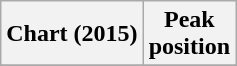<table class="wikitable sortable plainrowheaders" style="text-align:center">
<tr>
<th scope="col">Chart (2015)</th>
<th scope="col">Peak<br> position</th>
</tr>
<tr>
</tr>
</table>
